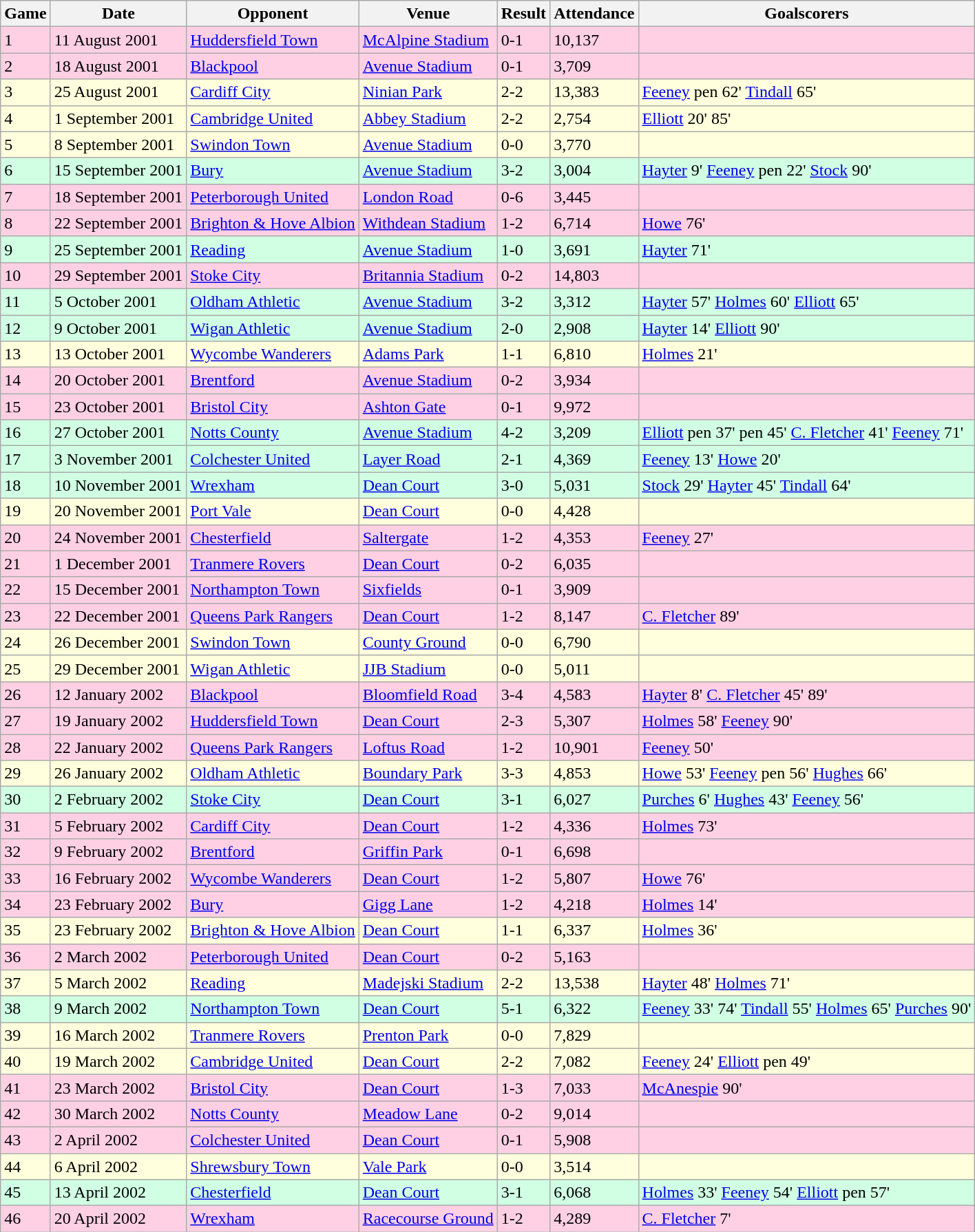<table class="wikitable">
<tr>
<th>Game</th>
<th>Date</th>
<th>Opponent</th>
<th>Venue</th>
<th>Result</th>
<th>Attendance</th>
<th>Goalscorers</th>
</tr>
<tr style="background: #ffd0e3;">
<td>1</td>
<td>11 August 2001</td>
<td><a href='#'>Huddersfield Town</a></td>
<td><a href='#'>McAlpine Stadium</a></td>
<td>0-1</td>
<td>10,137</td>
<td></td>
</tr>
<tr style="background: #ffd0e3;">
<td>2</td>
<td>18 August 2001</td>
<td><a href='#'>Blackpool</a></td>
<td><a href='#'>Avenue Stadium</a></td>
<td>0-1</td>
<td>3,709</td>
<td></td>
</tr>
<tr style="background: #ffffdd;">
<td>3</td>
<td>25 August 2001</td>
<td><a href='#'>Cardiff City</a></td>
<td><a href='#'>Ninian Park</a></td>
<td>2-2</td>
<td>13,383</td>
<td><a href='#'>Feeney</a> pen 62' <a href='#'>Tindall</a> 65'</td>
</tr>
<tr style="background: #ffffdd;">
<td>4</td>
<td>1 September 2001</td>
<td><a href='#'>Cambridge United</a></td>
<td><a href='#'>Abbey Stadium</a></td>
<td>2-2</td>
<td>2,754</td>
<td><a href='#'>Elliott</a> 20' 85'</td>
</tr>
<tr style="background: #ffffdd;">
<td>5</td>
<td>8 September 2001</td>
<td><a href='#'>Swindon Town</a></td>
<td><a href='#'>Avenue Stadium</a></td>
<td>0-0</td>
<td>3,770</td>
<td></td>
</tr>
<tr style="background: #d0ffe3;">
<td>6</td>
<td>15 September 2001</td>
<td><a href='#'>Bury</a></td>
<td><a href='#'>Avenue Stadium</a></td>
<td>3-2</td>
<td>3,004</td>
<td><a href='#'>Hayter</a> 9' <a href='#'>Feeney</a> pen 22' <a href='#'>Stock</a> 90'</td>
</tr>
<tr style="background: #ffd0e3;">
<td>7</td>
<td>18 September 2001</td>
<td><a href='#'>Peterborough United</a></td>
<td><a href='#'>London Road</a></td>
<td>0-6</td>
<td>3,445</td>
<td></td>
</tr>
<tr style="background: #ffd0e3;">
<td>8</td>
<td>22 September 2001</td>
<td><a href='#'>Brighton & Hove Albion</a></td>
<td><a href='#'>Withdean Stadium</a></td>
<td>1-2</td>
<td>6,714</td>
<td><a href='#'>Howe</a> 76'</td>
</tr>
<tr style="background: #d0ffe3;">
<td>9</td>
<td>25 September 2001</td>
<td><a href='#'>Reading</a></td>
<td><a href='#'>Avenue Stadium</a></td>
<td>1-0</td>
<td>3,691</td>
<td><a href='#'>Hayter</a> 71'</td>
</tr>
<tr style="background: #ffd0e3;">
<td>10</td>
<td>29 September 2001</td>
<td><a href='#'>Stoke City</a></td>
<td><a href='#'>Britannia Stadium</a></td>
<td>0-2</td>
<td>14,803</td>
<td></td>
</tr>
<tr style="background: #d0ffe3;">
<td>11</td>
<td>5 October 2001</td>
<td><a href='#'>Oldham Athletic</a></td>
<td><a href='#'>Avenue Stadium</a></td>
<td>3-2</td>
<td>3,312</td>
<td><a href='#'>Hayter</a> 57' <a href='#'>Holmes</a> 60' <a href='#'>Elliott</a> 65'</td>
</tr>
<tr style="background: #d0ffe3;">
<td>12</td>
<td>9 October 2001</td>
<td><a href='#'>Wigan Athletic</a></td>
<td><a href='#'>Avenue Stadium</a></td>
<td>2-0</td>
<td>2,908</td>
<td><a href='#'>Hayter</a> 14' <a href='#'>Elliott</a> 90'</td>
</tr>
<tr style="background: #ffffdd;">
<td>13</td>
<td>13 October 2001</td>
<td><a href='#'>Wycombe Wanderers</a></td>
<td><a href='#'>Adams Park</a></td>
<td>1-1</td>
<td>6,810</td>
<td><a href='#'>Holmes</a> 21'</td>
</tr>
<tr style="background: #ffd0e3;">
<td>14</td>
<td>20 October 2001</td>
<td><a href='#'>Brentford</a></td>
<td><a href='#'>Avenue Stadium</a></td>
<td>0-2</td>
<td>3,934</td>
<td></td>
</tr>
<tr style="background: #ffd0e3;">
<td>15</td>
<td>23 October 2001</td>
<td><a href='#'>Bristol City</a></td>
<td><a href='#'>Ashton Gate</a></td>
<td>0-1</td>
<td>9,972</td>
<td></td>
</tr>
<tr style="background: #d0ffe3;">
<td>16</td>
<td>27 October 2001</td>
<td><a href='#'>Notts County</a></td>
<td><a href='#'>Avenue Stadium</a></td>
<td>4-2</td>
<td>3,209</td>
<td><a href='#'>Elliott</a> pen 37' pen 45' <a href='#'>C. Fletcher</a> 41' <a href='#'>Feeney</a> 71'</td>
</tr>
<tr style="background: #d0ffe3;">
<td>17</td>
<td>3 November 2001</td>
<td><a href='#'>Colchester United</a></td>
<td><a href='#'>Layer Road</a></td>
<td>2-1</td>
<td>4,369</td>
<td><a href='#'>Feeney</a> 13' <a href='#'>Howe</a> 20'</td>
</tr>
<tr style="background: #d0ffe3;">
<td>18</td>
<td>10 November 2001</td>
<td><a href='#'>Wrexham</a></td>
<td><a href='#'>Dean Court</a></td>
<td>3-0</td>
<td>5,031</td>
<td><a href='#'>Stock</a> 29' <a href='#'>Hayter</a> 45' <a href='#'>Tindall</a> 64'</td>
</tr>
<tr style="background: #ffffdd;">
<td>19</td>
<td>20 November 2001</td>
<td><a href='#'>Port Vale</a></td>
<td><a href='#'>Dean Court</a></td>
<td>0-0</td>
<td>4,428</td>
<td></td>
</tr>
<tr style="background: #ffd0e3;">
<td>20</td>
<td>24 November 2001</td>
<td><a href='#'>Chesterfield</a></td>
<td><a href='#'>Saltergate</a></td>
<td>1-2</td>
<td>4,353</td>
<td><a href='#'>Feeney</a> 27'</td>
</tr>
<tr style="background: #ffd0e3;">
<td>21</td>
<td>1 December 2001</td>
<td><a href='#'>Tranmere Rovers</a></td>
<td><a href='#'>Dean Court</a></td>
<td>0-2</td>
<td>6,035</td>
<td></td>
</tr>
<tr style="background: #ffd0e3;">
<td>22</td>
<td>15 December 2001</td>
<td><a href='#'>Northampton Town</a></td>
<td><a href='#'>Sixfields</a></td>
<td>0-1</td>
<td>3,909</td>
<td></td>
</tr>
<tr style="background: #ffd0e3;">
<td>23</td>
<td>22 December 2001</td>
<td><a href='#'>Queens Park Rangers</a></td>
<td><a href='#'>Dean Court</a></td>
<td>1-2</td>
<td>8,147</td>
<td><a href='#'>C. Fletcher</a> 89'</td>
</tr>
<tr style="background: #ffffdd;">
<td>24</td>
<td>26 December 2001</td>
<td><a href='#'>Swindon Town</a></td>
<td><a href='#'>County Ground</a></td>
<td>0-0</td>
<td>6,790</td>
<td></td>
</tr>
<tr style="background: #ffffdd;">
<td>25</td>
<td>29 December 2001</td>
<td><a href='#'>Wigan Athletic</a></td>
<td><a href='#'>JJB Stadium</a></td>
<td>0-0</td>
<td>5,011</td>
<td></td>
</tr>
<tr style="background: #ffd0e3;">
<td>26</td>
<td>12 January 2002</td>
<td><a href='#'>Blackpool</a></td>
<td><a href='#'>Bloomfield Road</a></td>
<td>3-4</td>
<td>4,583</td>
<td><a href='#'>Hayter</a> 8' <a href='#'>C. Fletcher</a> 45' 89'</td>
</tr>
<tr style="background: #ffd0e3;">
<td>27</td>
<td>19 January 2002</td>
<td><a href='#'>Huddersfield Town</a></td>
<td><a href='#'>Dean Court</a></td>
<td>2-3</td>
<td>5,307</td>
<td><a href='#'>Holmes</a> 58' <a href='#'>Feeney</a> 90'</td>
</tr>
<tr style="background: #ffd0e3;">
<td>28</td>
<td>22 January 2002</td>
<td><a href='#'>Queens Park Rangers</a></td>
<td><a href='#'>Loftus Road</a></td>
<td>1-2</td>
<td>10,901</td>
<td><a href='#'>Feeney</a> 50'</td>
</tr>
<tr style="background: #ffffdd;">
<td>29</td>
<td>26 January 2002</td>
<td><a href='#'>Oldham Athletic</a></td>
<td><a href='#'>Boundary Park</a></td>
<td>3-3</td>
<td>4,853</td>
<td><a href='#'>Howe</a> 53' <a href='#'>Feeney</a> pen 56' <a href='#'>Hughes</a> 66'</td>
</tr>
<tr style="background: #d0ffe3;">
<td>30</td>
<td>2 February 2002</td>
<td><a href='#'>Stoke City</a></td>
<td><a href='#'>Dean Court</a></td>
<td>3-1</td>
<td>6,027</td>
<td><a href='#'>Purches</a> 6' <a href='#'>Hughes</a> 43' <a href='#'>Feeney</a> 56'</td>
</tr>
<tr style="background: #ffd0e3;">
<td>31</td>
<td>5 February 2002</td>
<td><a href='#'>Cardiff City</a></td>
<td><a href='#'>Dean Court</a></td>
<td>1-2</td>
<td>4,336</td>
<td><a href='#'>Holmes</a> 73'</td>
</tr>
<tr style="background: #ffd0e3;">
<td>32</td>
<td>9 February 2002</td>
<td><a href='#'>Brentford</a></td>
<td><a href='#'>Griffin Park</a></td>
<td>0-1</td>
<td>6,698</td>
<td></td>
</tr>
<tr style="background: #ffd0e3;">
<td>33</td>
<td>16 February 2002</td>
<td><a href='#'>Wycombe Wanderers</a></td>
<td><a href='#'>Dean Court</a></td>
<td>1-2</td>
<td>5,807</td>
<td><a href='#'>Howe</a> 76'</td>
</tr>
<tr style="background: #ffd0e3;">
<td>34</td>
<td>23 February 2002</td>
<td><a href='#'>Bury</a></td>
<td><a href='#'>Gigg Lane</a></td>
<td>1-2</td>
<td>4,218</td>
<td><a href='#'>Holmes</a> 14'</td>
</tr>
<tr style="background: #ffffdd;">
<td>35</td>
<td>23 February 2002</td>
<td><a href='#'>Brighton & Hove Albion</a></td>
<td><a href='#'>Dean Court</a></td>
<td>1-1</td>
<td>6,337</td>
<td><a href='#'>Holmes</a> 36'</td>
</tr>
<tr style="background: #ffd0e3;">
<td>36</td>
<td>2 March 2002</td>
<td><a href='#'>Peterborough United</a></td>
<td><a href='#'>Dean Court</a></td>
<td>0-2</td>
<td>5,163</td>
<td></td>
</tr>
<tr style="background: #ffffdd;">
<td>37</td>
<td>5 March 2002</td>
<td><a href='#'>Reading</a></td>
<td><a href='#'>Madejski Stadium</a></td>
<td>2-2</td>
<td>13,538</td>
<td><a href='#'>Hayter</a> 48' <a href='#'>Holmes</a> 71'</td>
</tr>
<tr style="background: #d0ffe3;">
<td>38</td>
<td>9 March 2002</td>
<td><a href='#'>Northampton Town</a></td>
<td><a href='#'>Dean Court</a></td>
<td>5-1</td>
<td>6,322</td>
<td><a href='#'>Feeney</a> 33' 74' <a href='#'>Tindall</a> 55' <a href='#'>Holmes</a> 65' <a href='#'>Purches</a> 90'</td>
</tr>
<tr style="background: #ffffdd;">
<td>39</td>
<td>16 March 2002</td>
<td><a href='#'>Tranmere Rovers</a></td>
<td><a href='#'>Prenton Park</a></td>
<td>0-0</td>
<td>7,829</td>
<td></td>
</tr>
<tr style="background: #ffffdd;">
<td>40</td>
<td>19 March 2002</td>
<td><a href='#'>Cambridge United</a></td>
<td><a href='#'>Dean Court</a></td>
<td>2-2</td>
<td>7,082</td>
<td><a href='#'>Feeney</a> 24' <a href='#'>Elliott</a> pen 49'</td>
</tr>
<tr style="background: #ffd0e3;">
<td>41</td>
<td>23 March 2002</td>
<td><a href='#'>Bristol City</a></td>
<td><a href='#'>Dean Court</a></td>
<td>1-3</td>
<td>7,033</td>
<td><a href='#'>McAnespie</a> 90'</td>
</tr>
<tr style="background: #ffd0e3;">
<td>42</td>
<td>30 March 2002</td>
<td><a href='#'>Notts County</a></td>
<td><a href='#'>Meadow Lane</a></td>
<td>0-2</td>
<td>9,014</td>
<td></td>
</tr>
<tr style="background: #ffd0e3;">
<td>43</td>
<td>2 April 2002</td>
<td><a href='#'>Colchester United</a></td>
<td><a href='#'>Dean Court</a></td>
<td>0-1</td>
<td>5,908</td>
<td></td>
</tr>
<tr style="background: #ffffdd;">
<td>44</td>
<td>6 April 2002</td>
<td><a href='#'>Shrewsbury Town</a></td>
<td><a href='#'>Vale Park</a></td>
<td>0-0</td>
<td>3,514</td>
<td></td>
</tr>
<tr style="background: #d0ffe3;">
<td>45</td>
<td>13 April 2002</td>
<td><a href='#'>Chesterfield</a></td>
<td><a href='#'>Dean Court</a></td>
<td>3-1</td>
<td>6,068</td>
<td><a href='#'>Holmes</a> 33' <a href='#'>Feeney</a> 54' <a href='#'>Elliott</a> pen 57'</td>
</tr>
<tr style="background: #ffd0e3;">
<td>46</td>
<td>20 April 2002</td>
<td><a href='#'>Wrexham</a></td>
<td><a href='#'>Racecourse Ground</a></td>
<td>1-2</td>
<td>4,289</td>
<td><a href='#'>C. Fletcher</a> 7'</td>
</tr>
</table>
